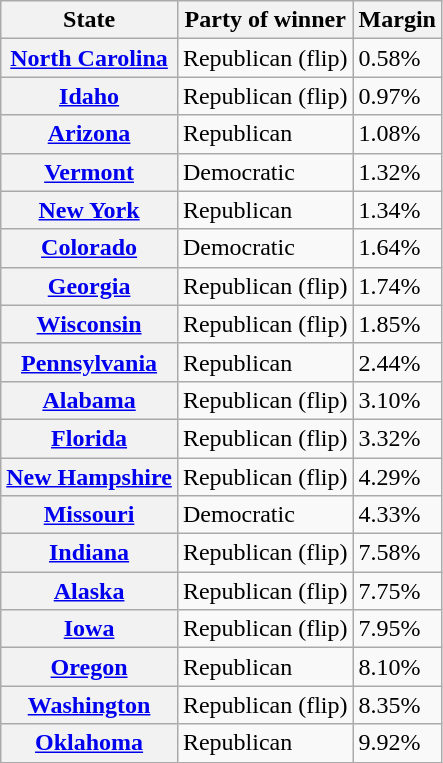<table class="wikitable sortable">
<tr>
<th>State</th>
<th>Party of winner</th>
<th>Margin</th>
</tr>
<tr>
<th><a href='#'>North Carolina</a></th>
<td data-sort-value=.5 >Republican (flip)</td>
<td>0.58%</td>
</tr>
<tr>
<th><a href='#'>Idaho</a></th>
<td data-sort-value=.5 >Republican (flip)</td>
<td>0.97%</td>
</tr>
<tr>
<th><a href='#'>Arizona</a></th>
<td data-sort-value=1 >Republican</td>
<td>1.08%</td>
</tr>
<tr>
<th><a href='#'>Vermont</a></th>
<td data-sort-value=-1 >Democratic</td>
<td>1.32%</td>
</tr>
<tr>
<th><a href='#'>New York</a></th>
<td data-sort-value=1 >Republican</td>
<td>1.34%</td>
</tr>
<tr>
<th><a href='#'>Colorado</a></th>
<td data-sort-value=-1 >Democratic</td>
<td>1.64%</td>
</tr>
<tr>
<th><a href='#'>Georgia</a></th>
<td data-sort-value=.5 >Republican (flip)</td>
<td>1.74%</td>
</tr>
<tr>
<th><a href='#'>Wisconsin</a></th>
<td data-sort-value=.5 >Republican (flip)</td>
<td>1.85%</td>
</tr>
<tr>
<th><a href='#'>Pennsylvania</a></th>
<td data-sort-value=1 >Republican</td>
<td>2.44%</td>
</tr>
<tr>
<th><a href='#'>Alabama</a></th>
<td data-sort-value=.5 >Republican (flip)</td>
<td>3.10%</td>
</tr>
<tr>
<th><a href='#'>Florida</a></th>
<td data-sort-value=.5 >Republican (flip)</td>
<td>3.32%</td>
</tr>
<tr>
<th><a href='#'>New Hampshire</a></th>
<td data-sort-value=.5 >Republican (flip)</td>
<td>4.29%</td>
</tr>
<tr>
<th><a href='#'>Missouri</a></th>
<td data-sort-value=-1 >Democratic</td>
<td>4.33%</td>
</tr>
<tr>
<th><a href='#'>Indiana</a></th>
<td data-sort-value=.5 >Republican (flip)</td>
<td>7.58%</td>
</tr>
<tr>
<th><a href='#'>Alaska</a></th>
<td data-sort-value=.5 >Republican (flip)</td>
<td>7.75%</td>
</tr>
<tr>
<th><a href='#'>Iowa</a></th>
<td data-sort-value=.5 >Republican (flip)</td>
<td>7.95%</td>
</tr>
<tr>
<th><a href='#'>Oregon</a></th>
<td data-sort-value=1 >Republican</td>
<td>8.10%</td>
</tr>
<tr>
<th><a href='#'>Washington</a></th>
<td data-sort-value=.5 >Republican (flip)</td>
<td>8.35%</td>
</tr>
<tr>
<th><a href='#'>Oklahoma</a></th>
<td data-sort-value=1 >Republican</td>
<td>9.92%</td>
</tr>
</table>
